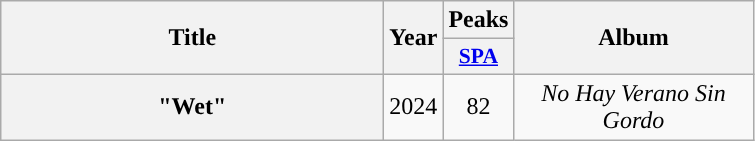<table class="wikitable plainrowheaders" style="text-align:center;">
<tr>
<th scope="col" rowspan="2" style="width:15.5em;">Title</th>
<th scope="col" rowspan="2" style="width:1em;">Year</th>
<th scope="col">Peaks</th>
<th scope="col" rowspan="2" style="width:9.5em;">Album</th>
</tr>
<tr>
<th scope="col" style="width:2.5em;font-size:90%;"><a href='#'>SPA</a><br></th>
</tr>
<tr>
<th scope="row">"Wet"<br></th>
<td>2024</td>
<td>82</td>
<td><em>No Hay Verano Sin Gordo</em></td>
</tr>
</table>
